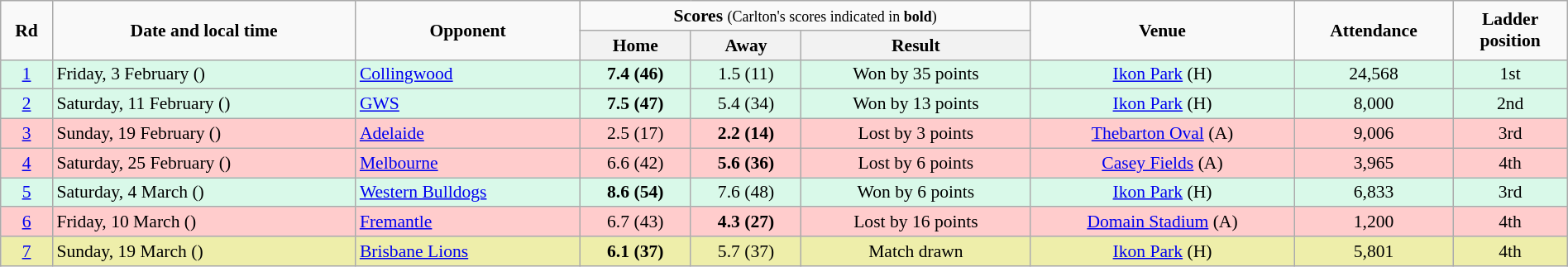<table class="wikitable" style="font-size:90%; text-align:center; width: 100%; margin-left: auto; margin-right: auto;">
<tr>
<td rowspan=2><strong>Rd</strong></td>
<td rowspan=2><strong>Date and local time</strong></td>
<td rowspan=2><strong>Opponent</strong></td>
<td colspan=3><strong>Scores</strong> <small>(Carlton's scores indicated in <strong>bold</strong>)</small></td>
<td rowspan=2><strong>Venue</strong></td>
<td rowspan=2><strong>Attendance</strong></td>
<td rowspan=2><strong>Ladder<br>position</strong></td>
</tr>
<tr>
<th>Home</th>
<th>Away</th>
<th>Result</th>
</tr>
<tr style="background:#d9f9e9;">
<td><a href='#'>1</a></td>
<td align=left>Friday, 3 February ()</td>
<td align=left><a href='#'>Collingwood</a></td>
<td><strong>7.4 (46)</strong></td>
<td>1.5 (11)</td>
<td>Won by 35 points</td>
<td><a href='#'>Ikon Park</a> (H)</td>
<td>24,568</td>
<td>1st</td>
</tr>
<tr style="background:#d9f9e9;">
<td><a href='#'>2</a></td>
<td align=left>Saturday, 11 February ()</td>
<td align=left><a href='#'>GWS</a></td>
<td><strong>7.5 (47)</strong></td>
<td>5.4 (34)</td>
<td>Won by 13 points</td>
<td><a href='#'>Ikon Park</a> (H)</td>
<td>8,000</td>
<td>2nd</td>
</tr>
<tr style="background:#fcc;">
<td><a href='#'>3</a></td>
<td align=left>Sunday, 19 February ()</td>
<td align=left><a href='#'>Adelaide</a></td>
<td>2.5 (17)</td>
<td><strong>2.2 (14)</strong></td>
<td>Lost by 3 points</td>
<td><a href='#'>Thebarton Oval</a> (A)</td>
<td>9,006</td>
<td>3rd</td>
</tr>
<tr style="background:#fcc;">
<td><a href='#'>4</a></td>
<td align=left>Saturday, 25 February ()</td>
<td align=left><a href='#'>Melbourne</a></td>
<td>6.6 (42)</td>
<td><strong>5.6 (36)</strong></td>
<td>Lost by 6 points</td>
<td><a href='#'>Casey Fields</a> (A)</td>
<td>3,965</td>
<td>4th</td>
</tr>
<tr style="background:#d9f9e9;">
<td><a href='#'>5</a></td>
<td align=left>Saturday, 4 March ()</td>
<td align=left><a href='#'>Western Bulldogs</a></td>
<td><strong>8.6 (54)</strong></td>
<td>7.6 (48)</td>
<td>Won by 6 points</td>
<td><a href='#'>Ikon Park</a> (H)</td>
<td>6,833</td>
<td>3rd</td>
</tr>
<tr style="background:#fcc;">
<td><a href='#'>6</a></td>
<td align=left>Friday, 10 March ()</td>
<td align=left><a href='#'>Fremantle</a></td>
<td>6.7 (43)</td>
<td><strong>4.3 (27)</strong></td>
<td>Lost by 16 points</td>
<td><a href='#'>Domain Stadium</a> (A)</td>
<td>1,200</td>
<td>4th</td>
</tr>
<tr style="background:#eeeeaa;">
<td><a href='#'>7</a></td>
<td align=left>Sunday, 19 March ()</td>
<td align=left><a href='#'>Brisbane Lions</a></td>
<td><strong>6.1 (37)</strong></td>
<td>5.7 (37)</td>
<td>Match drawn</td>
<td><a href='#'>Ikon Park</a> (H)</td>
<td>5,801</td>
<td>4th</td>
</tr>
</table>
